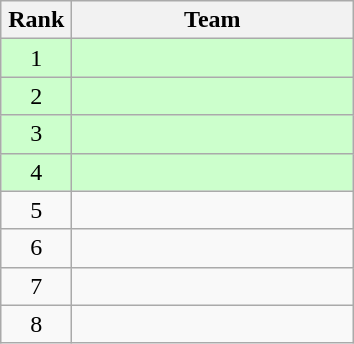<table class="wikitable" style="text-align: center;">
<tr>
<th width=40>Rank</th>
<th width=180>Team</th>
</tr>
<tr align=center bgcolor=#ccffcc>
<td>1</td>
<td style="text-align:left;"></td>
</tr>
<tr align=center bgcolor=#ccffcc>
<td>2</td>
<td style="text-align:left;"></td>
</tr>
<tr align=center bgcolor=#ccffcc>
<td>3</td>
<td style="text-align:left;"></td>
</tr>
<tr align=center bgcolor=#ccffcc>
<td>4</td>
<td style="text-align:left;"></td>
</tr>
<tr align=center>
<td>5</td>
<td style="text-align:left;"></td>
</tr>
<tr align=center>
<td>6</td>
<td style="text-align:left;"></td>
</tr>
<tr align=center>
<td>7</td>
<td style="text-align:left;"></td>
</tr>
<tr align=center>
<td>8</td>
<td style="text-align:left;"></td>
</tr>
</table>
